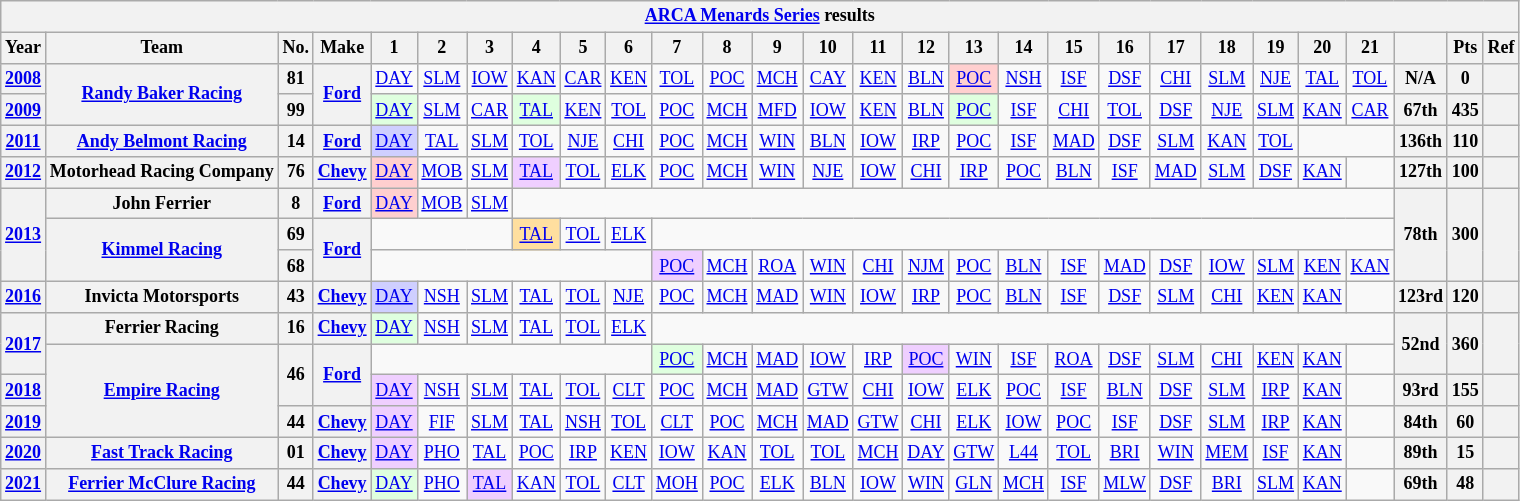<table class="wikitable" style="text-align:center; font-size:75%">
<tr>
<th colspan=48><a href='#'>ARCA Menards Series</a> results</th>
</tr>
<tr>
<th>Year</th>
<th>Team</th>
<th>No.</th>
<th>Make</th>
<th>1</th>
<th>2</th>
<th>3</th>
<th>4</th>
<th>5</th>
<th>6</th>
<th>7</th>
<th>8</th>
<th>9</th>
<th>10</th>
<th>11</th>
<th>12</th>
<th>13</th>
<th>14</th>
<th>15</th>
<th>16</th>
<th>17</th>
<th>18</th>
<th>19</th>
<th>20</th>
<th>21</th>
<th></th>
<th>Pts</th>
<th>Ref</th>
</tr>
<tr>
<th><a href='#'>2008</a></th>
<th rowspan=2><a href='#'>Randy Baker Racing</a></th>
<th>81</th>
<th rowspan=2><a href='#'>Ford</a></th>
<td><a href='#'>DAY</a></td>
<td><a href='#'>SLM</a></td>
<td><a href='#'>IOW</a></td>
<td><a href='#'>KAN</a></td>
<td><a href='#'>CAR</a></td>
<td><a href='#'>KEN</a></td>
<td><a href='#'>TOL</a></td>
<td><a href='#'>POC</a></td>
<td><a href='#'>MCH</a></td>
<td><a href='#'>CAY</a></td>
<td><a href='#'>KEN</a></td>
<td><a href='#'>BLN</a></td>
<td style="background:#FFCFCF;"><a href='#'>POC</a><br></td>
<td><a href='#'>NSH</a></td>
<td><a href='#'>ISF</a></td>
<td><a href='#'>DSF</a></td>
<td><a href='#'>CHI</a></td>
<td><a href='#'>SLM</a></td>
<td><a href='#'>NJE</a></td>
<td><a href='#'>TAL</a></td>
<td><a href='#'>TOL</a></td>
<th>N/A</th>
<th>0</th>
<th></th>
</tr>
<tr>
<th><a href='#'>2009</a></th>
<th>99</th>
<td style="background:#DFFFDF;"><a href='#'>DAY</a><br></td>
<td><a href='#'>SLM</a></td>
<td><a href='#'>CAR</a></td>
<td style="background:#DFFFDF;"><a href='#'>TAL</a><br></td>
<td><a href='#'>KEN</a></td>
<td><a href='#'>TOL</a></td>
<td><a href='#'>POC</a></td>
<td><a href='#'>MCH</a></td>
<td><a href='#'>MFD</a></td>
<td><a href='#'>IOW</a></td>
<td><a href='#'>KEN</a></td>
<td><a href='#'>BLN</a></td>
<td style="background:#DFFFDF;"><a href='#'>POC</a><br></td>
<td><a href='#'>ISF</a></td>
<td><a href='#'>CHI</a></td>
<td><a href='#'>TOL</a></td>
<td><a href='#'>DSF</a></td>
<td><a href='#'>NJE</a></td>
<td><a href='#'>SLM</a></td>
<td><a href='#'>KAN</a></td>
<td><a href='#'>CAR</a></td>
<th>67th</th>
<th>435</th>
<th></th>
</tr>
<tr>
<th><a href='#'>2011</a></th>
<th><a href='#'>Andy Belmont Racing</a></th>
<th>14</th>
<th><a href='#'>Ford</a></th>
<td style="background:#CFCFFF;"><a href='#'>DAY</a><br></td>
<td><a href='#'>TAL</a></td>
<td><a href='#'>SLM</a></td>
<td><a href='#'>TOL</a></td>
<td><a href='#'>NJE</a></td>
<td><a href='#'>CHI</a></td>
<td><a href='#'>POC</a></td>
<td><a href='#'>MCH</a></td>
<td><a href='#'>WIN</a></td>
<td><a href='#'>BLN</a></td>
<td><a href='#'>IOW</a></td>
<td><a href='#'>IRP</a></td>
<td><a href='#'>POC</a></td>
<td><a href='#'>ISF</a></td>
<td><a href='#'>MAD</a></td>
<td><a href='#'>DSF</a></td>
<td><a href='#'>SLM</a></td>
<td><a href='#'>KAN</a></td>
<td><a href='#'>TOL</a></td>
<td colspan=2></td>
<th>136th</th>
<th>110</th>
<th></th>
</tr>
<tr>
<th><a href='#'>2012</a></th>
<th>Motorhead Racing Company</th>
<th>76</th>
<th><a href='#'>Chevy</a></th>
<td style="background:#FFCFCF;"><a href='#'>DAY</a><br></td>
<td><a href='#'>MOB</a></td>
<td><a href='#'>SLM</a></td>
<td style="background:#EFCFFF;"><a href='#'>TAL</a><br></td>
<td><a href='#'>TOL</a></td>
<td><a href='#'>ELK</a></td>
<td><a href='#'>POC</a></td>
<td><a href='#'>MCH</a></td>
<td><a href='#'>WIN</a></td>
<td><a href='#'>NJE</a></td>
<td><a href='#'>IOW</a></td>
<td><a href='#'>CHI</a></td>
<td><a href='#'>IRP</a></td>
<td><a href='#'>POC</a></td>
<td><a href='#'>BLN</a></td>
<td><a href='#'>ISF</a></td>
<td><a href='#'>MAD</a></td>
<td><a href='#'>SLM</a></td>
<td><a href='#'>DSF</a></td>
<td><a href='#'>KAN</a></td>
<td></td>
<th>127th</th>
<th>100</th>
<th></th>
</tr>
<tr>
<th rowspan=3><a href='#'>2013</a></th>
<th>John Ferrier</th>
<th>8</th>
<th><a href='#'>Ford</a></th>
<td style="background:#FFCFCF;"><a href='#'>DAY</a><br></td>
<td><a href='#'>MOB</a></td>
<td><a href='#'>SLM</a></td>
<td colspan=18></td>
<th rowspan=3>78th</th>
<th rowspan=3>300</th>
<th rowspan=3></th>
</tr>
<tr>
<th rowspan=2><a href='#'>Kimmel Racing</a></th>
<th>69</th>
<th rowspan=2><a href='#'>Ford</a></th>
<td colspan=3></td>
<td style="background:#FFDF9F;"><a href='#'>TAL</a><br></td>
<td><a href='#'>TOL</a></td>
<td><a href='#'>ELK</a></td>
<td colspan=15></td>
</tr>
<tr>
<th>68</th>
<td colspan=6></td>
<td style="background:#EFCFFF;"><a href='#'>POC</a><br></td>
<td><a href='#'>MCH</a></td>
<td><a href='#'>ROA</a></td>
<td><a href='#'>WIN</a></td>
<td><a href='#'>CHI</a></td>
<td><a href='#'>NJM</a></td>
<td><a href='#'>POC</a></td>
<td><a href='#'>BLN</a></td>
<td><a href='#'>ISF</a></td>
<td><a href='#'>MAD</a></td>
<td><a href='#'>DSF</a></td>
<td><a href='#'>IOW</a></td>
<td><a href='#'>SLM</a></td>
<td><a href='#'>KEN</a></td>
<td><a href='#'>KAN</a></td>
</tr>
<tr>
<th><a href='#'>2016</a></th>
<th>Invicta Motorsports</th>
<th>43</th>
<th><a href='#'>Chevy</a></th>
<td style="background:#CFCFFF;"><a href='#'>DAY</a><br></td>
<td><a href='#'>NSH</a></td>
<td><a href='#'>SLM</a></td>
<td><a href='#'>TAL</a></td>
<td><a href='#'>TOL</a></td>
<td><a href='#'>NJE</a></td>
<td><a href='#'>POC</a></td>
<td><a href='#'>MCH</a></td>
<td><a href='#'>MAD</a></td>
<td><a href='#'>WIN</a></td>
<td><a href='#'>IOW</a></td>
<td><a href='#'>IRP</a></td>
<td><a href='#'>POC</a></td>
<td><a href='#'>BLN</a></td>
<td><a href='#'>ISF</a></td>
<td><a href='#'>DSF</a></td>
<td><a href='#'>SLM</a></td>
<td><a href='#'>CHI</a></td>
<td><a href='#'>KEN</a></td>
<td><a href='#'>KAN</a></td>
<td></td>
<th>123rd</th>
<th>120</th>
<th></th>
</tr>
<tr>
<th rowspan=2><a href='#'>2017</a></th>
<th>Ferrier Racing</th>
<th>16</th>
<th><a href='#'>Chevy</a></th>
<td style="background:#DFFFDF;"><a href='#'>DAY</a><br></td>
<td><a href='#'>NSH</a></td>
<td><a href='#'>SLM</a></td>
<td><a href='#'>TAL</a></td>
<td><a href='#'>TOL</a></td>
<td><a href='#'>ELK</a></td>
<td colspan=15></td>
<th rowspan=2>52nd</th>
<th rowspan=2>360</th>
<th rowspan=2></th>
</tr>
<tr>
<th rowspan=3><a href='#'>Empire Racing</a></th>
<th rowspan=2>46</th>
<th rowspan=2><a href='#'>Ford</a></th>
<td colspan=6></td>
<td style="background:#DFFFDF;"><a href='#'>POC</a><br></td>
<td><a href='#'>MCH</a></td>
<td><a href='#'>MAD</a></td>
<td><a href='#'>IOW</a></td>
<td><a href='#'>IRP</a></td>
<td style="background:#EFCFFF;"><a href='#'>POC</a><br></td>
<td><a href='#'>WIN</a></td>
<td><a href='#'>ISF</a></td>
<td><a href='#'>ROA</a></td>
<td><a href='#'>DSF</a></td>
<td><a href='#'>SLM</a></td>
<td><a href='#'>CHI</a></td>
<td><a href='#'>KEN</a></td>
<td><a href='#'>KAN</a></td>
<td></td>
</tr>
<tr>
<th><a href='#'>2018</a></th>
<td style="background:#EFCFFF;"><a href='#'>DAY</a><br></td>
<td><a href='#'>NSH</a></td>
<td><a href='#'>SLM</a></td>
<td><a href='#'>TAL</a></td>
<td><a href='#'>TOL</a></td>
<td><a href='#'>CLT</a></td>
<td><a href='#'>POC</a></td>
<td><a href='#'>MCH</a></td>
<td><a href='#'>MAD</a></td>
<td><a href='#'>GTW</a></td>
<td><a href='#'>CHI</a></td>
<td><a href='#'>IOW</a></td>
<td><a href='#'>ELK</a></td>
<td><a href='#'>POC</a></td>
<td><a href='#'>ISF</a></td>
<td><a href='#'>BLN</a></td>
<td><a href='#'>DSF</a></td>
<td><a href='#'>SLM</a></td>
<td><a href='#'>IRP</a></td>
<td><a href='#'>KAN</a></td>
<td></td>
<th>93rd</th>
<th>155</th>
<th></th>
</tr>
<tr>
<th><a href='#'>2019</a></th>
<th>44</th>
<th><a href='#'>Chevy</a></th>
<td style="background:#EFCFFF;"><a href='#'>DAY</a><br></td>
<td><a href='#'>FIF</a></td>
<td><a href='#'>SLM</a></td>
<td><a href='#'>TAL</a></td>
<td><a href='#'>NSH</a></td>
<td><a href='#'>TOL</a></td>
<td><a href='#'>CLT</a></td>
<td><a href='#'>POC</a></td>
<td><a href='#'>MCH</a></td>
<td><a href='#'>MAD</a></td>
<td><a href='#'>GTW</a></td>
<td><a href='#'>CHI</a></td>
<td><a href='#'>ELK</a></td>
<td><a href='#'>IOW</a></td>
<td><a href='#'>POC</a></td>
<td><a href='#'>ISF</a></td>
<td><a href='#'>DSF</a></td>
<td><a href='#'>SLM</a></td>
<td><a href='#'>IRP</a></td>
<td><a href='#'>KAN</a></td>
<td></td>
<th>84th</th>
<th>60</th>
<th></th>
</tr>
<tr>
<th><a href='#'>2020</a></th>
<th><a href='#'>Fast Track Racing</a></th>
<th>01</th>
<th><a href='#'>Chevy</a></th>
<td style="background:#EFCFFF;"><a href='#'>DAY</a><br></td>
<td><a href='#'>PHO</a></td>
<td><a href='#'>TAL</a></td>
<td><a href='#'>POC</a></td>
<td><a href='#'>IRP</a></td>
<td><a href='#'>KEN</a></td>
<td><a href='#'>IOW</a></td>
<td><a href='#'>KAN</a></td>
<td><a href='#'>TOL</a></td>
<td><a href='#'>TOL</a></td>
<td><a href='#'>MCH</a></td>
<td><a href='#'>DAY</a></td>
<td><a href='#'>GTW</a></td>
<td><a href='#'>L44</a></td>
<td><a href='#'>TOL</a></td>
<td><a href='#'>BRI</a></td>
<td><a href='#'>WIN</a></td>
<td><a href='#'>MEM</a></td>
<td><a href='#'>ISF</a></td>
<td><a href='#'>KAN</a></td>
<td></td>
<th>89th</th>
<th>15</th>
<th></th>
</tr>
<tr>
<th><a href='#'>2021</a></th>
<th><a href='#'>Ferrier McClure Racing</a></th>
<th>44</th>
<th><a href='#'>Chevy</a></th>
<td style="background:#DFFFDF;"><a href='#'>DAY</a><br></td>
<td><a href='#'>PHO</a></td>
<td style="background:#EFCFFF;"><a href='#'>TAL</a><br></td>
<td><a href='#'>KAN</a></td>
<td><a href='#'>TOL</a></td>
<td><a href='#'>CLT</a></td>
<td><a href='#'>MOH</a></td>
<td><a href='#'>POC</a></td>
<td><a href='#'>ELK</a></td>
<td><a href='#'>BLN</a></td>
<td><a href='#'>IOW</a></td>
<td><a href='#'>WIN</a></td>
<td><a href='#'>GLN</a></td>
<td><a href='#'>MCH</a></td>
<td><a href='#'>ISF</a></td>
<td><a href='#'>MLW</a></td>
<td><a href='#'>DSF</a></td>
<td><a href='#'>BRI</a></td>
<td><a href='#'>SLM</a></td>
<td><a href='#'>KAN</a></td>
<td></td>
<th>69th</th>
<th>48</th>
<th></th>
</tr>
</table>
